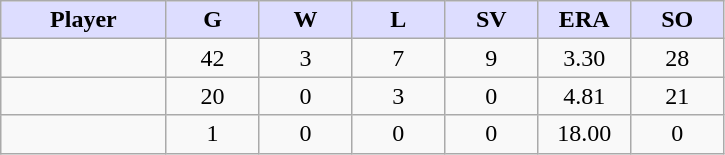<table class="wikitable sortable">
<tr>
<th style="background:#ddf; width:16%;">Player</th>
<th style="background:#ddf; width:9%;">G</th>
<th style="background:#ddf; width:9%;">W</th>
<th style="background:#ddf; width:9%;">L</th>
<th style="background:#ddf; width:9%;">SV</th>
<th style="background:#ddf; width:9%;">ERA</th>
<th style="background:#ddf; width:9%;">SO</th>
</tr>
<tr style="text-align:center;">
<td></td>
<td>42</td>
<td>3</td>
<td>7</td>
<td>9</td>
<td>3.30</td>
<td>28</td>
</tr>
<tr style="text-align:center;">
<td></td>
<td>20</td>
<td>0</td>
<td>3</td>
<td>0</td>
<td>4.81</td>
<td>21</td>
</tr>
<tr style="text-align:center;">
<td></td>
<td>1</td>
<td>0</td>
<td>0</td>
<td>0</td>
<td>18.00</td>
<td>0</td>
</tr>
</table>
